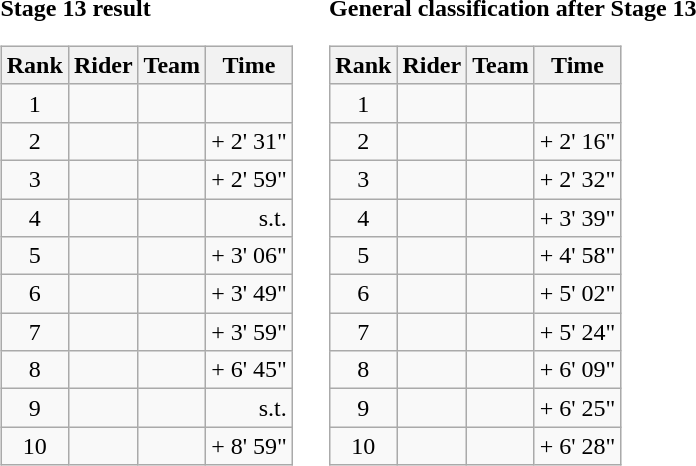<table>
<tr>
<td><strong>Stage 13 result</strong><br><table class="wikitable">
<tr>
<th scope="col">Rank</th>
<th scope="col">Rider</th>
<th scope="col">Team</th>
<th scope="col">Time</th>
</tr>
<tr>
<td style="text-align:center;">1</td>
<td></td>
<td></td>
<td style="text-align:right;"></td>
</tr>
<tr>
<td style="text-align:center;">2</td>
<td></td>
<td></td>
<td style="text-align:right;">+ 2' 31"</td>
</tr>
<tr>
<td style="text-align:center;">3</td>
<td></td>
<td></td>
<td style="text-align:right;">+ 2' 59"</td>
</tr>
<tr>
<td style="text-align:center;">4</td>
<td></td>
<td></td>
<td style="text-align:right;">s.t.</td>
</tr>
<tr>
<td style="text-align:center;">5</td>
<td></td>
<td></td>
<td style="text-align:right;">+ 3' 06"</td>
</tr>
<tr>
<td style="text-align:center;">6</td>
<td></td>
<td></td>
<td style="text-align:right;">+ 3' 49"</td>
</tr>
<tr>
<td style="text-align:center;">7</td>
<td></td>
<td></td>
<td style="text-align:right;">+ 3' 59"</td>
</tr>
<tr>
<td style="text-align:center;">8</td>
<td></td>
<td></td>
<td style="text-align:right;">+ 6' 45"</td>
</tr>
<tr>
<td style="text-align:center;">9</td>
<td></td>
<td></td>
<td style="text-align:right;">s.t.</td>
</tr>
<tr>
<td style="text-align:center;">10</td>
<td></td>
<td></td>
<td style="text-align:right;">+ 8' 59"</td>
</tr>
</table>
</td>
<td></td>
<td><strong>General classification after Stage 13</strong><br><table class="wikitable">
<tr>
<th scope="col">Rank</th>
<th scope="col">Rider</th>
<th scope="col">Team</th>
<th scope="col">Time</th>
</tr>
<tr>
<td style="text-align:center;">1</td>
<td></td>
<td></td>
<td style="text-align:right;"></td>
</tr>
<tr>
<td style="text-align:center;">2</td>
<td></td>
<td></td>
<td style="text-align:right;">+ 2' 16"</td>
</tr>
<tr>
<td style="text-align:center;">3</td>
<td></td>
<td></td>
<td style="text-align:right;">+ 2' 32"</td>
</tr>
<tr>
<td style="text-align:center;">4</td>
<td></td>
<td></td>
<td style="text-align:right;">+ 3' 39"</td>
</tr>
<tr>
<td style="text-align:center;">5</td>
<td></td>
<td></td>
<td style="text-align:right;">+ 4' 58"</td>
</tr>
<tr>
<td style="text-align:center;">6</td>
<td></td>
<td></td>
<td style="text-align:right;">+ 5' 02"</td>
</tr>
<tr>
<td style="text-align:center;">7</td>
<td></td>
<td></td>
<td style="text-align:right;">+ 5' 24"</td>
</tr>
<tr>
<td style="text-align:center;">8</td>
<td></td>
<td></td>
<td style="text-align:right;">+ 6' 09"</td>
</tr>
<tr>
<td style="text-align:center;">9</td>
<td></td>
<td></td>
<td style="text-align:right;">+ 6' 25"</td>
</tr>
<tr>
<td style="text-align:center;">10</td>
<td></td>
<td></td>
<td style="text-align:right;">+ 6' 28"</td>
</tr>
</table>
</td>
</tr>
</table>
